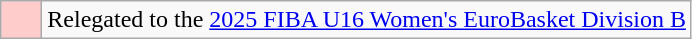<table class="wikitable">
<tr>
<td width=20px bgcolor="#ffcccc"></td>
<td>Relegated to the <a href='#'>2025 FIBA U16 Women's EuroBasket Division B</a></td>
</tr>
</table>
